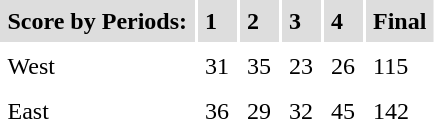<table cellpadding=5>
<tr bgcolor="#dddddd">
<td><strong>Score by Periods:</strong></td>
<td><strong>1</strong></td>
<td><strong>2</strong></td>
<td><strong>3</strong></td>
<td><strong>4</strong></td>
<td><strong>Final</strong></td>
</tr>
<tr>
<td>West</td>
<td>31</td>
<td>35</td>
<td>23</td>
<td>26</td>
<td>115</td>
</tr>
<tr>
<td>East</td>
<td>36</td>
<td>29</td>
<td>32</td>
<td>45</td>
<td>142</td>
</tr>
<tr>
</tr>
</table>
